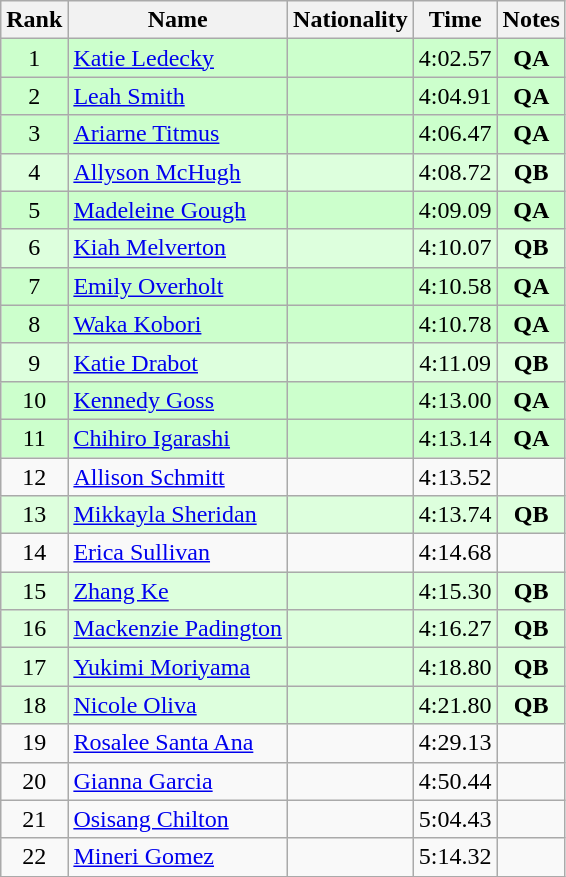<table class="wikitable sortable" style="text-align:center">
<tr>
<th>Rank</th>
<th>Name</th>
<th>Nationality</th>
<th>Time</th>
<th>Notes</th>
</tr>
<tr bgcolor=ccffcc>
<td>1</td>
<td align=left><a href='#'>Katie Ledecky</a></td>
<td align=left></td>
<td>4:02.57</td>
<td><strong>QA</strong></td>
</tr>
<tr bgcolor=ccffcc>
<td>2</td>
<td align=left><a href='#'>Leah Smith</a></td>
<td align=left></td>
<td>4:04.91</td>
<td><strong>QA</strong></td>
</tr>
<tr bgcolor=ccffcc>
<td>3</td>
<td align=left><a href='#'>Ariarne Titmus</a></td>
<td align=left></td>
<td>4:06.47</td>
<td><strong>QA</strong></td>
</tr>
<tr bgcolor=ddffdd>
<td>4</td>
<td align=left><a href='#'>Allyson McHugh</a></td>
<td align=left></td>
<td>4:08.72</td>
<td><strong>QB</strong></td>
</tr>
<tr bgcolor=ccffcc>
<td>5</td>
<td align=left><a href='#'>Madeleine Gough</a></td>
<td align=left></td>
<td>4:09.09</td>
<td><strong>QA</strong></td>
</tr>
<tr bgcolor=ddffdd>
<td>6</td>
<td align=left><a href='#'>Kiah Melverton</a></td>
<td align=left></td>
<td>4:10.07</td>
<td><strong>QB</strong></td>
</tr>
<tr bgcolor=ccffcc>
<td>7</td>
<td align=left><a href='#'>Emily Overholt</a></td>
<td align=left></td>
<td>4:10.58</td>
<td><strong>QA</strong></td>
</tr>
<tr bgcolor=ccffcc>
<td>8</td>
<td align=left><a href='#'>Waka Kobori</a></td>
<td align=left></td>
<td>4:10.78</td>
<td><strong>QA</strong></td>
</tr>
<tr bgcolor=ddffdd>
<td>9</td>
<td align=left><a href='#'>Katie Drabot</a></td>
<td align=left></td>
<td>4:11.09</td>
<td><strong>QB</strong></td>
</tr>
<tr bgcolor=ccffcc>
<td>10</td>
<td align=left><a href='#'>Kennedy Goss</a></td>
<td align=left></td>
<td>4:13.00</td>
<td><strong>QA</strong></td>
</tr>
<tr bgcolor=ccffcc>
<td>11</td>
<td align=left><a href='#'>Chihiro Igarashi</a></td>
<td align=left></td>
<td>4:13.14</td>
<td><strong>QA</strong></td>
</tr>
<tr>
<td>12</td>
<td align=left><a href='#'>Allison Schmitt</a></td>
<td align=left></td>
<td>4:13.52</td>
<td></td>
</tr>
<tr bgcolor=ddffdd>
<td>13</td>
<td align=left><a href='#'>Mikkayla Sheridan</a></td>
<td align=left></td>
<td>4:13.74</td>
<td><strong>QB</strong></td>
</tr>
<tr>
<td>14</td>
<td align=left><a href='#'>Erica Sullivan</a></td>
<td align=left></td>
<td>4:14.68</td>
<td></td>
</tr>
<tr bgcolor=ddffdd>
<td>15</td>
<td align=left><a href='#'>Zhang Ke</a></td>
<td align=left></td>
<td>4:15.30</td>
<td><strong>QB</strong></td>
</tr>
<tr bgcolor=ddffdd>
<td>16</td>
<td align=left><a href='#'>Mackenzie Padington</a></td>
<td align=left></td>
<td>4:16.27</td>
<td><strong>QB</strong></td>
</tr>
<tr bgcolor=ddffdd>
<td>17</td>
<td align=left><a href='#'>Yukimi Moriyama</a></td>
<td align=left></td>
<td>4:18.80</td>
<td><strong>QB</strong></td>
</tr>
<tr bgcolor=ddffdd>
<td>18</td>
<td align=left><a href='#'>Nicole Oliva</a></td>
<td align=left></td>
<td>4:21.80</td>
<td><strong>QB</strong></td>
</tr>
<tr>
<td>19</td>
<td align=left><a href='#'>Rosalee Santa Ana</a></td>
<td align=left></td>
<td>4:29.13</td>
<td></td>
</tr>
<tr>
<td>20</td>
<td align=left><a href='#'>Gianna Garcia</a></td>
<td align=left></td>
<td>4:50.44</td>
<td></td>
</tr>
<tr>
<td>21</td>
<td align=left><a href='#'>Osisang Chilton</a></td>
<td align=left></td>
<td>5:04.43</td>
<td></td>
</tr>
<tr>
<td>22</td>
<td align=left><a href='#'>Mineri Gomez</a></td>
<td align=left></td>
<td>5:14.32</td>
<td></td>
</tr>
</table>
